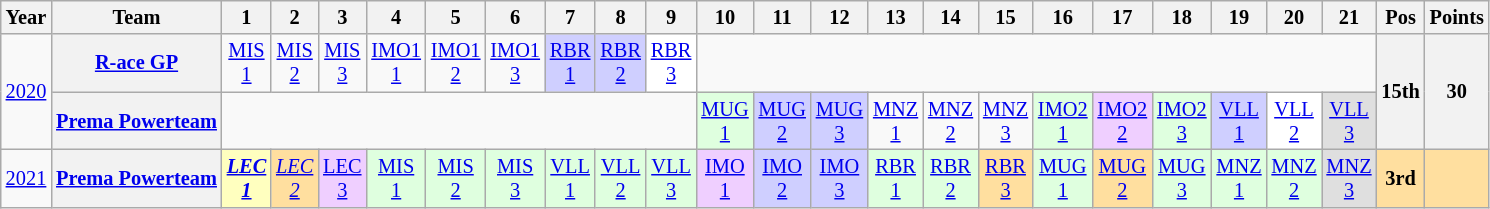<table class="wikitable" style="text-align:center; font-size:85%">
<tr>
<th>Year</th>
<th>Team</th>
<th>1</th>
<th>2</th>
<th>3</th>
<th>4</th>
<th>5</th>
<th>6</th>
<th>7</th>
<th>8</th>
<th>9</th>
<th>10</th>
<th>11</th>
<th>12</th>
<th>13</th>
<th>14</th>
<th>15</th>
<th>16</th>
<th>17</th>
<th>18</th>
<th>19</th>
<th>20</th>
<th>21</th>
<th>Pos</th>
<th>Points</th>
</tr>
<tr>
<td rowspan="2"><a href='#'>2020</a></td>
<th nowrap><a href='#'>R-ace GP</a></th>
<td style="background:#;"><a href='#'>MIS<br>1</a></td>
<td style="background:#;"><a href='#'>MIS<br>2</a></td>
<td style="background:#;"><a href='#'>MIS<br>3</a></td>
<td style="background:#;"><a href='#'>IMO1<br>1</a></td>
<td style="background:#;"><a href='#'>IMO1<br>2</a></td>
<td style="background:#;"><a href='#'>IMO1<br>3</a></td>
<td style="background:#CFCFFF;"><a href='#'>RBR<br>1</a><br></td>
<td style="background:#CFCFFF;"><a href='#'>RBR<br>2</a><br></td>
<td style="background:#FFFFFF;"><a href='#'>RBR<br>3</a><br></td>
<td colspan=12></td>
<th rowspan="2">15th</th>
<th rowspan="2">30</th>
</tr>
<tr>
<th nowrap><a href='#'>Prema Powerteam</a></th>
<td colspan=9></td>
<td style="background:#DFFFDF;"><a href='#'>MUG<br>1</a><br></td>
<td style="background:#CFCFFF;"><a href='#'>MUG<br>2</a><br></td>
<td style="background:#CFCFFF;"><a href='#'>MUG<br>3</a><br></td>
<td style="background:#;"><a href='#'>MNZ<br>1</a></td>
<td style="background:#;"><a href='#'>MNZ<br>2</a></td>
<td style="background:#;"><a href='#'>MNZ<br>3</a></td>
<td style="background:#DFFFDF;"><a href='#'>IMO2<br>1</a><br></td>
<td style="background:#EFCFFF;"><a href='#'>IMO2<br>2</a><br></td>
<td style="background:#DFFFDF;"><a href='#'>IMO2<br>3</a><br></td>
<td style="background:#CFCFFF;"><a href='#'>VLL<br>1</a><br></td>
<td style="background:#FFFFFF;"><a href='#'>VLL<br>2</a><br></td>
<td style="background:#DFDFDF;"><a href='#'>VLL<br>3</a><br></td>
</tr>
<tr>
<td><a href='#'>2021</a></td>
<th><a href='#'>Prema Powerteam</a></th>
<td style="background:#FFFFBF;"><strong><em><a href='#'>LEC<br>1</a></em></strong><br></td>
<td style="background:#FFDF9F;"><em><a href='#'>LEC<br>2</a></em><br></td>
<td style="background:#EFCFFF;"><a href='#'>LEC<br>3</a><br></td>
<td style="background:#DFFFDF;"><a href='#'>MIS<br>1</a><br></td>
<td style="background:#DFFFDF;"><a href='#'>MIS<br>2</a><br></td>
<td style="background:#DFFFDF;"><a href='#'>MIS<br>3</a><br></td>
<td style="background:#DFFFDF;"><a href='#'>VLL<br>1</a><br></td>
<td style="background:#DFFFDF;"><a href='#'>VLL<br>2</a><br></td>
<td style="background:#DFFFDF;"><a href='#'>VLL<br>3</a><br></td>
<td style="background:#EFCFFF;"><a href='#'>IMO<br>1</a><br></td>
<td style="background:#CFCFFF;"><a href='#'>IMO<br>2</a><br></td>
<td style="background:#CFCFFF;"><a href='#'>IMO<br>3</a><br></td>
<td style="background:#DFFFDF;"><a href='#'>RBR<br>1</a><br></td>
<td style="background:#DFFFDF;"><a href='#'>RBR<br>2</a><br></td>
<td style="background:#FFDF9F;"><a href='#'>RBR<br>3</a><br></td>
<td style="background:#DFFFDF;"><a href='#'>MUG<br>1</a><br></td>
<td style="background:#FFDF9F;"><a href='#'>MUG<br>2</a><br></td>
<td style="background:#DFFFDF;"><a href='#'>MUG<br>3</a><br></td>
<td style="background:#DFFFDF;"><a href='#'>MNZ<br>1</a><br></td>
<td style="background:#DFFFDF;"><a href='#'>MNZ<br>2</a><br></td>
<td style="background:#DFDFDF;"><a href='#'>MNZ<br>3</a><br></td>
<th style="background:#FFDF9F;">3rd</th>
<th style="background:#FFDF9F;"></th>
</tr>
</table>
